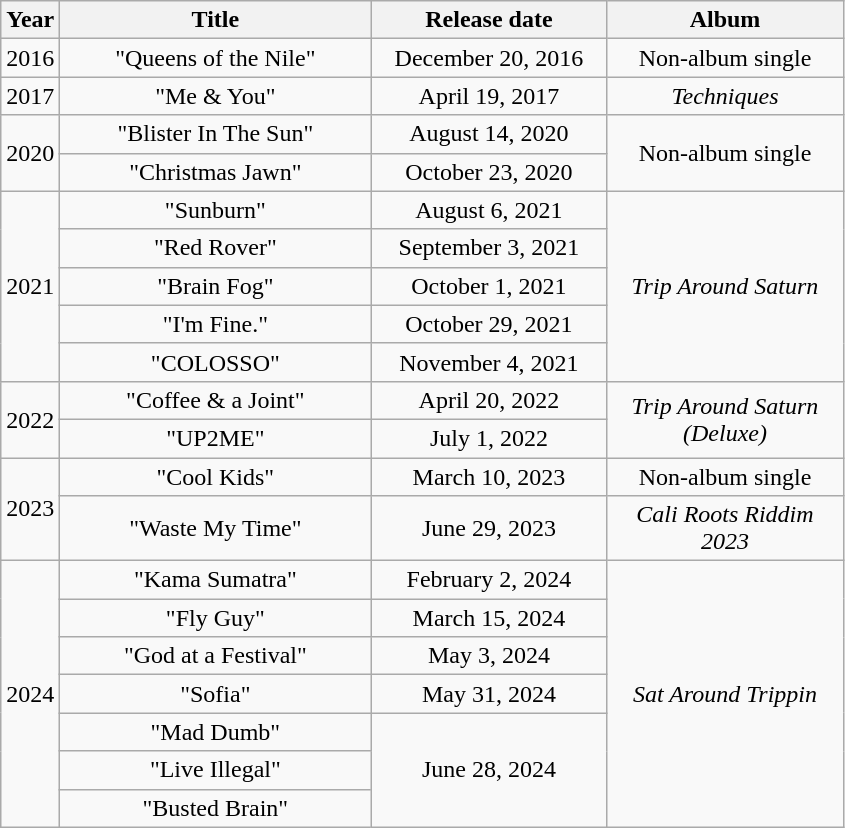<table class="wikitable plainrowheaders" style="text-align:center;">
<tr>
<th scope="col">Year</th>
<th scope="col" width="200">Title</th>
<th scope="col" width="150">Release date</th>
<th scope="col" width="150">Album</th>
</tr>
<tr>
<td rowspan=1>2016</td>
<td>"Queens of the Nile"</td>
<td>December 20, 2016</td>
<td rowspan=1>Non-album single</td>
</tr>
<tr>
<td rowspan=1>2017</td>
<td>"Me & You"</td>
<td>April 19, 2017</td>
<td rowspan=1><em>Techniques</em></td>
</tr>
<tr>
<td rowspan=2>2020</td>
<td>"Blister In The Sun"</td>
<td>August 14, 2020</td>
<td rowspan=2>Non-album single</td>
</tr>
<tr>
<td>"Christmas Jawn"</td>
<td>October 23, 2020</td>
</tr>
<tr>
<td rowspan=5>2021</td>
<td>"Sunburn" </td>
<td>August 6, 2021</td>
<td rowspan=5><em>Trip Around Saturn</em></td>
</tr>
<tr>
<td>"Red Rover" </td>
<td>September 3, 2021</td>
</tr>
<tr>
<td>"Brain Fog" </td>
<td>October 1, 2021</td>
</tr>
<tr>
<td>"I'm Fine." </td>
<td>October 29, 2021</td>
</tr>
<tr>
<td>"COLOSSO" </td>
<td>November 4, 2021</td>
</tr>
<tr>
<td rowspan=2>2022</td>
<td>"Coffee & a Joint"</td>
<td>April 20, 2022</td>
<td rowspan=2><em>Trip Around Saturn (Deluxe)</em></td>
</tr>
<tr>
<td>"UP2ME" </td>
<td>July 1, 2022</td>
</tr>
<tr>
<td rowspan=2>2023</td>
<td>"Cool Kids" </td>
<td>March 10, 2023</td>
<td rowspan=1>Non-album single</td>
</tr>
<tr>
<td>"Waste My Time" </td>
<td>June 29, 2023</td>
<td><em>Cali Roots Riddim 2023</em> </td>
</tr>
<tr>
<td rowspan=7>2024</td>
<td>"Kama Sumatra"</td>
<td>February 2, 2024</td>
<td rowspan=7><em>Sat Around Trippin<strong></td>
</tr>
<tr>
<td>"Fly Guy" </td>
<td>March 15, 2024</td>
</tr>
<tr>
<td>"God at a Festival" </td>
<td>May 3, 2024</td>
</tr>
<tr>
<td>"Sofia"</td>
<td>May 31, 2024</td>
</tr>
<tr>
<td>"Mad Dumb" </td>
<td rowspan=3>June 28, 2024</td>
</tr>
<tr>
<td>"Live Illegal" </td>
</tr>
<tr>
<td>"Busted Brain" </td>
</tr>
</table>
